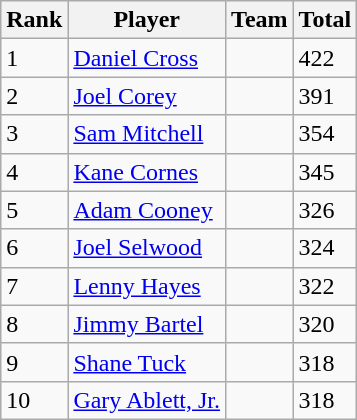<table class="wikitable">
<tr>
<th>Rank</th>
<th>Player</th>
<th>Team</th>
<th>Total</th>
</tr>
<tr>
<td>1</td>
<td><a href='#'>Daniel Cross</a></td>
<td></td>
<td>422</td>
</tr>
<tr>
<td>2</td>
<td><a href='#'>Joel Corey</a></td>
<td></td>
<td>391</td>
</tr>
<tr>
<td>3</td>
<td><a href='#'>Sam Mitchell</a></td>
<td></td>
<td>354</td>
</tr>
<tr>
<td>4</td>
<td><a href='#'>Kane Cornes</a></td>
<td></td>
<td>345</td>
</tr>
<tr>
<td>5</td>
<td><a href='#'>Adam Cooney</a></td>
<td></td>
<td>326</td>
</tr>
<tr>
<td>6</td>
<td><a href='#'>Joel Selwood</a></td>
<td></td>
<td>324</td>
</tr>
<tr>
<td>7</td>
<td><a href='#'>Lenny Hayes</a></td>
<td></td>
<td>322</td>
</tr>
<tr>
<td>8</td>
<td><a href='#'>Jimmy Bartel</a></td>
<td></td>
<td>320</td>
</tr>
<tr>
<td>9</td>
<td><a href='#'>Shane Tuck</a></td>
<td></td>
<td>318</td>
</tr>
<tr>
<td>10</td>
<td><a href='#'>Gary Ablett, Jr.</a></td>
<td></td>
<td>318</td>
</tr>
</table>
